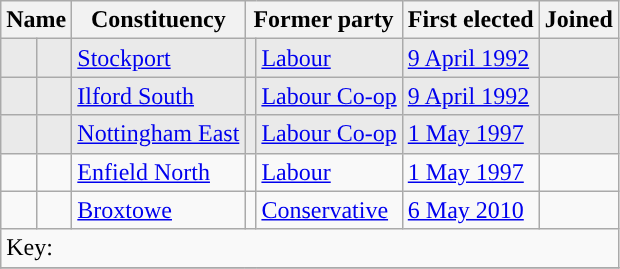<table class="wikitable sortable">
<tr>
<th colspan="2">Name</th>
<th>Constituency</th>
<th colspan=2>Former party</th>
<th>First elected</th>
<th>Joined</th>
</tr>
<tr style="background:#eaeaea;" |>
<td></td>
<td></td>
<td><a href='#'>Stockport</a></td>
<td style="background-color: "></td>
<td><a href='#'>Labour</a></td>
<td><a href='#'>9 April 1992</a></td>
<td></td>
</tr>
<tr style="background:#eaeaea;" |>
<td></td>
<td></td>
<td><a href='#'>Ilford South</a></td>
<td style="background-color: "></td>
<td><a href='#'>Labour Co-op</a></td>
<td><a href='#'>9 April 1992</a></td>
<td></td>
</tr>
<tr style="background:#eaeaea;" |>
<td></td>
<td></td>
<td><a href='#'>Nottingham East</a></td>
<td style="background-color: "></td>
<td><a href='#'>Labour Co-op</a></td>
<td><a href='#'>1 May 1997</a></td>
<td></td>
</tr>
<tr>
<td></td>
<td></td>
<td><a href='#'>Enfield North</a></td>
<td style="background-color: "></td>
<td><a href='#'>Labour</a></td>
<td><a href='#'>1 May 1997</a></td>
<td></td>
</tr>
<tr>
<td></td>
<td></td>
<td><a href='#'>Broxtowe</a></td>
<td style="background-color: "></td>
<td><a href='#'>Conservative</a></td>
<td><a href='#'>6 May 2010</a></td>
<td></td>
</tr>
<tr class="sortbottom">
<td colspan="7">Key: </td>
</tr>
<tr>
</tr>
</table>
